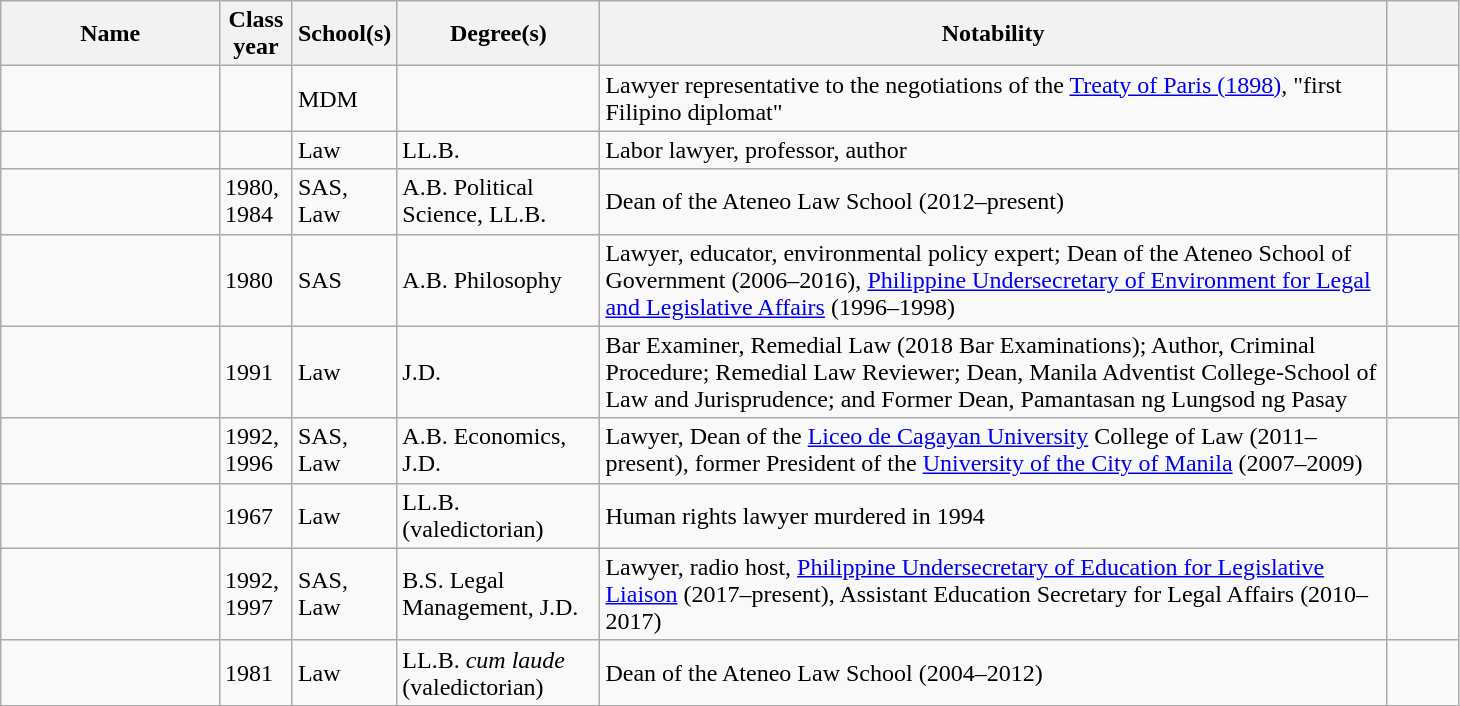<table class="wikitable sortable" style="width:77%">
<tr>
<th style="width:15%;">Name</th>
<th style="width:5%;">Class year</th>
<th style="width:5%;">School(s)</th>
<th>Degree(s)</th>
<th style="width:*;" class="unsortable">Notability</th>
<th style="width:5%;" class="unsortable"></th>
</tr>
<tr>
<td></td>
<td></td>
<td>MDM</td>
<td></td>
<td>Lawyer representative to the negotiations of the <a href='#'>Treaty of Paris (1898)</a>, "first Filipino diplomat"</td>
<td></td>
</tr>
<tr>
<td></td>
<td></td>
<td>Law</td>
<td>LL.B.</td>
<td>Labor lawyer, professor, author</td>
<td></td>
</tr>
<tr>
<td></td>
<td>1980, 1984</td>
<td>SAS, Law</td>
<td>A.B. Political Science, LL.B.</td>
<td>Dean of the Ateneo Law School (2012–present)</td>
<td></td>
</tr>
<tr>
<td></td>
<td>1980</td>
<td>SAS</td>
<td>A.B. Philosophy</td>
<td>Lawyer, educator, environmental policy expert; Dean of the Ateneo School of Government (2006–2016), <a href='#'>Philippine Undersecretary of Environment for Legal and Legislative Affairs</a> (1996–1998)</td>
<td></td>
</tr>
<tr>
<td></td>
<td>1991</td>
<td>Law</td>
<td>J.D.</td>
<td>Bar Examiner, Remedial Law (2018 Bar Examinations); Author, Criminal Procedure; Remedial Law Reviewer; Dean, Manila Adventist College-School of Law and Jurisprudence; and Former Dean, Pamantasan ng Lungsod ng Pasay</td>
<td></td>
</tr>
<tr>
<td></td>
<td>1992, 1996</td>
<td>SAS, Law</td>
<td>A.B. Economics, J.D.</td>
<td>Lawyer, Dean of the <a href='#'>Liceo de Cagayan University</a> College of Law (2011–present), former President of the <a href='#'>University of the City of Manila</a> (2007–2009)</td>
<td></td>
</tr>
<tr>
<td></td>
<td>1967</td>
<td>Law</td>
<td>LL.B. (valedictorian)</td>
<td>Human rights lawyer murdered in 1994</td>
<td></td>
</tr>
<tr>
<td></td>
<td>1992, 1997</td>
<td>SAS, Law</td>
<td>B.S. Legal Management, J.D.</td>
<td>Lawyer, radio host, <a href='#'>Philippine Undersecretary of Education for Legislative Liaison</a> (2017–present), Assistant Education Secretary for Legal Affairs (2010–2017)</td>
<td></td>
</tr>
<tr>
<td></td>
<td>1981</td>
<td>Law</td>
<td>LL.B. <em>cum laude</em> (valedictorian)</td>
<td>Dean of the Ateneo Law School (2004–2012)</td>
<td></td>
</tr>
</table>
